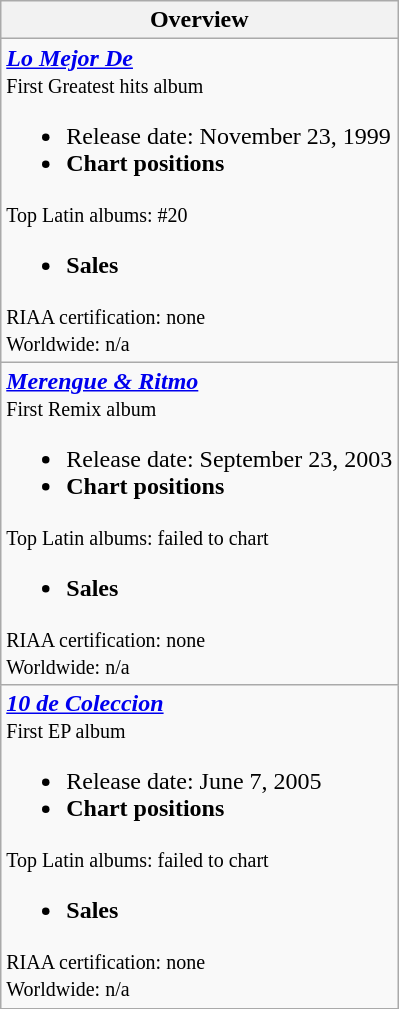<table class="wikitable">
<tr>
<th align="left">Overview</th>
</tr>
<tr>
<td align="left"><strong><em><a href='#'>Lo Mejor De</a></em></strong><br><small>First Greatest hits album</small><br><ul><li>Release date: November 23, 1999</li><li><strong>Chart positions</strong></li></ul><small> Top Latin albums: #20 </small><ul><li><strong>Sales</strong></li></ul><small> RIAA certification: none </small> <br>
<small> Worldwide: n/a </small> <br></td>
</tr>
<tr>
<td align="left"><strong><em><a href='#'>Merengue & Ritmo</a></em></strong><br><small>First Remix album</small><br><ul><li>Release date: September 23, 2003</li><li><strong>Chart positions</strong></li></ul><small> Top Latin albums: failed to chart </small><ul><li><strong>Sales</strong></li></ul><small> RIAA certification: none </small> <br>
<small> Worldwide: n/a </small> <br></td>
</tr>
<tr>
<td align="left"><strong><em><a href='#'>10 de Coleccion</a></em></strong><br><small>First EP album</small><br><ul><li>Release date: June 7, 2005</li><li><strong>Chart positions</strong></li></ul><small> Top Latin albums: failed to chart </small><ul><li><strong>Sales</strong></li></ul><small> RIAA certification: none </small> <br>
<small> Worldwide: n/a </small> <br></td>
</tr>
</table>
